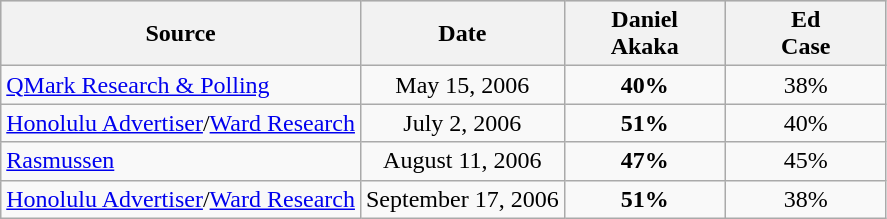<table class="wikitable" style="text-align:center">
<tr style="background:lightgrey;">
<th>Source</th>
<th>Date</th>
<th style="width:100px;">Daniel<br>Akaka</th>
<th style="width:100px;">Ed<br>Case</th>
</tr>
<tr>
<td align=left><a href='#'>QMark Research & Polling</a></td>
<td>May 15, 2006</td>
<td><strong>40%</strong></td>
<td>38%</td>
</tr>
<tr>
<td align=left><a href='#'>Honolulu Advertiser</a>/<a href='#'>Ward Research</a></td>
<td>July 2, 2006</td>
<td><strong>51%</strong></td>
<td>40%</td>
</tr>
<tr>
<td align=left><a href='#'>Rasmussen</a></td>
<td>August 11, 2006</td>
<td><strong>47%</strong></td>
<td>45%</td>
</tr>
<tr>
<td align=left><a href='#'>Honolulu Advertiser</a>/<a href='#'>Ward Research</a></td>
<td>September 17, 2006</td>
<td><strong>51%</strong></td>
<td>38%</td>
</tr>
</table>
